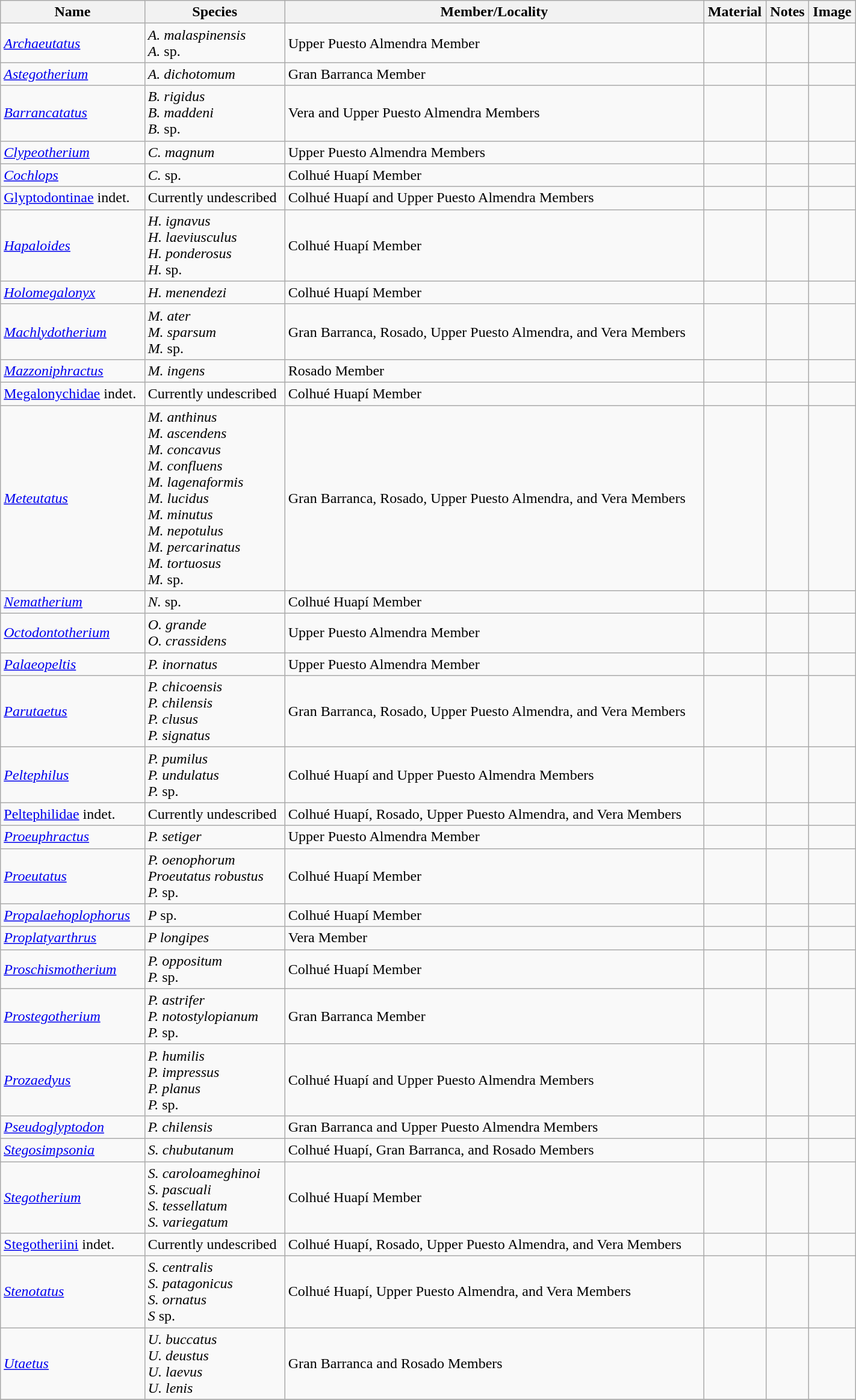<table class="wikitable" align="center" width="75%">
<tr>
<th>Name</th>
<th>Species</th>
<th>Member/Locality</th>
<th>Material</th>
<th>Notes</th>
<th>Image</th>
</tr>
<tr>
<td><em><a href='#'>Archaeutatus</a></em></td>
<td><em>A. malaspinensis</em><br><em>A.</em> sp.</td>
<td>Upper Puesto Almendra Member</td>
<td></td>
<td></td>
<td></td>
</tr>
<tr>
<td><em><a href='#'>Astegotherium</a></em></td>
<td><em>A. dichotomum</em></td>
<td>Gran Barranca Member</td>
<td></td>
<td></td>
<td></td>
</tr>
<tr>
<td><em><a href='#'>Barrancatatus</a></em></td>
<td><em>B. rigidus</em><br><em>B. maddeni</em><br><em>B.</em> sp.</td>
<td>Vera and Upper Puesto Almendra Members</td>
<td></td>
<td></td>
<td></td>
</tr>
<tr>
<td><em><a href='#'>Clypeotherium</a></em></td>
<td><em>C. magnum</em></td>
<td>Upper Puesto Almendra Members</td>
<td></td>
<td></td>
<td></td>
</tr>
<tr>
<td><em><a href='#'>Cochlops</a></em></td>
<td><em>C.</em> sp.</td>
<td>Colhué Huapí Member</td>
<td></td>
<td></td>
<td></td>
</tr>
<tr>
<td><a href='#'>Glyptodontinae</a> indet.</td>
<td>Currently undescribed</td>
<td>Colhué Huapí and Upper Puesto Almendra Members</td>
<td></td>
<td></td>
<td></td>
</tr>
<tr>
<td><em><a href='#'>Hapaloides</a></em></td>
<td><em>H. ignavus</em><br><em>H. laeviusculus</em><br><em>H. ponderosus</em><br><em>H.</em> sp.</td>
<td>Colhué Huapí Member</td>
<td></td>
<td></td>
<td></td>
</tr>
<tr>
<td><em><a href='#'>Holomegalonyx</a></em></td>
<td><em>H. menendezi</em></td>
<td>Colhué Huapí Member</td>
<td></td>
<td></td>
<td></td>
</tr>
<tr>
<td><em><a href='#'>Machlydotherium</a></em></td>
<td><em>M. ater</em><br><em>M. sparsum</em><br><em>M.</em> sp.</td>
<td>Gran Barranca, Rosado, Upper Puesto Almendra, and Vera Members</td>
<td></td>
<td></td>
<td></td>
</tr>
<tr>
<td><em><a href='#'>Mazzoniphractus</a></em></td>
<td><em>M. ingens</em></td>
<td>Rosado Member</td>
<td></td>
<td></td>
<td></td>
</tr>
<tr>
<td><a href='#'>Megalonychidae</a> indet.</td>
<td>Currently undescribed</td>
<td>Colhué Huapí Member</td>
<td></td>
<td></td>
<td></td>
</tr>
<tr>
<td><em><a href='#'>Meteutatus</a></em></td>
<td><em>M. anthinus</em><br><em>M. ascendens</em><br><em>M. concavus</em><br><em>M. confluens</em><br><em>M. lagenaformis</em><br><em>M. lucidus</em><br><em>M. minutus</em><br><em>M. nepotulus</em><br><em>M. percarinatus</em><br><em>M. tortuosus</em><br><em>M.</em> sp.</td>
<td>Gran Barranca, Rosado, Upper Puesto Almendra, and Vera Members</td>
<td></td>
<td></td>
<td></td>
</tr>
<tr>
<td><em><a href='#'>Nematherium</a></em></td>
<td><em>N.</em> sp.</td>
<td>Colhué Huapí Member</td>
<td></td>
<td></td>
<td></td>
</tr>
<tr>
<td><em><a href='#'>Octodontotherium</a></em></td>
<td><em>O. grande</em><br><em>O. crassidens</em></td>
<td>Upper Puesto Almendra Member</td>
<td></td>
<td></td>
<td></td>
</tr>
<tr>
<td><em><a href='#'>Palaeopeltis</a></em></td>
<td><em>P. inornatus</em></td>
<td>Upper Puesto Almendra Member</td>
<td></td>
<td></td>
<td></td>
</tr>
<tr>
<td><em><a href='#'>Parutaetus</a></em></td>
<td><em>P. chicoensis</em><br><em>P. chilensis</em><br><em>P. clusus</em><br><em>P. signatus</em></td>
<td>Gran Barranca, Rosado, Upper Puesto Almendra, and Vera Members</td>
<td></td>
<td></td>
<td></td>
</tr>
<tr>
<td><em><a href='#'>Peltephilus</a></em></td>
<td><em>P. pumilus</em><br><em>P. undulatus</em><br><em>P.</em> sp.</td>
<td>Colhué Huapí and Upper Puesto Almendra Members</td>
<td></td>
<td></td>
<td></td>
</tr>
<tr>
<td><a href='#'>Peltephilidae</a> indet.</td>
<td>Currently undescribed</td>
<td>Colhué Huapí, Rosado, Upper Puesto Almendra, and Vera Members</td>
<td></td>
<td></td>
<td></td>
</tr>
<tr>
<td><em><a href='#'>Proeuphractus</a></em></td>
<td><em>P. setiger</em></td>
<td>Upper Puesto Almendra Member</td>
<td></td>
<td></td>
<td></td>
</tr>
<tr>
<td><em><a href='#'>Proeutatus</a></em></td>
<td><em>P. oenophorum</em><br><em>Proeutatus robustus</em><br><em>P.</em> sp.</td>
<td>Colhué Huapí Member</td>
<td></td>
<td></td>
<td></td>
</tr>
<tr>
<td><em><a href='#'>Propalaehoplophorus</a></em></td>
<td><em>P</em> sp.</td>
<td>Colhué Huapí Member</td>
<td></td>
<td></td>
<td></td>
</tr>
<tr>
<td><em><a href='#'>Proplatyarthrus</a></em></td>
<td><em>P longipes</em></td>
<td>Vera Member</td>
<td></td>
<td></td>
<td></td>
</tr>
<tr>
<td><em><a href='#'>Proschismotherium</a></em></td>
<td><em>P. oppositum</em><br><em>P.</em> sp.</td>
<td>Colhué Huapí Member</td>
<td></td>
<td></td>
<td></td>
</tr>
<tr>
<td><em><a href='#'>Prostegotherium</a></em></td>
<td><em>P. astrifer</em><br><em>P. notostylopianum</em><br><em>P.</em> sp.</td>
<td>Gran Barranca Member</td>
<td></td>
<td></td>
<td></td>
</tr>
<tr>
<td><em><a href='#'>Prozaedyus</a></em></td>
<td><em>P. humilis</em><br><em>P. impressus</em><br><em>P. planus</em><br><em>P.</em> sp.</td>
<td>Colhué Huapí and Upper Puesto Almendra Members</td>
<td></td>
<td></td>
<td></td>
</tr>
<tr>
<td><em><a href='#'>Pseudoglyptodon</a></em></td>
<td><em>P. chilensis</em></td>
<td>Gran Barranca and Upper Puesto Almendra Members</td>
<td></td>
<td></td>
<td></td>
</tr>
<tr>
<td><em><a href='#'>Stegosimpsonia</a></em></td>
<td><em>S. chubutanum</em></td>
<td>Colhué Huapí, Gran Barranca, and Rosado Members</td>
<td></td>
<td></td>
<td></td>
</tr>
<tr>
<td><em><a href='#'>Stegotherium</a></em></td>
<td><em>S. caroloameghinoi</em><br><em>S. pascuali</em><br><em>S. tessellatum</em><br><em>S. variegatum</em></td>
<td>Colhué Huapí Member</td>
<td></td>
<td></td>
<td></td>
</tr>
<tr>
<td><a href='#'>Stegotheriini</a> indet.</td>
<td>Currently undescribed</td>
<td>Colhué Huapí, Rosado, Upper Puesto Almendra, and Vera Members</td>
<td></td>
<td></td>
<td></td>
</tr>
<tr>
<td><em><a href='#'>Stenotatus</a></em></td>
<td><em>S. centralis</em><br><em>S. patagonicus</em><br><em>S. ornatus</em><br><em>S</em> sp.</td>
<td>Colhué Huapí, Upper Puesto Almendra, and Vera Members</td>
<td></td>
<td></td>
<td></td>
</tr>
<tr>
<td><em><a href='#'>Utaetus</a></em></td>
<td><em>U. buccatus</em><br><em>U. deustus</em><br><em>U. laevus</em><br><em>U. lenis</em></td>
<td>Gran Barranca and Rosado Members</td>
<td></td>
<td></td>
<td></td>
</tr>
<tr>
</tr>
</table>
